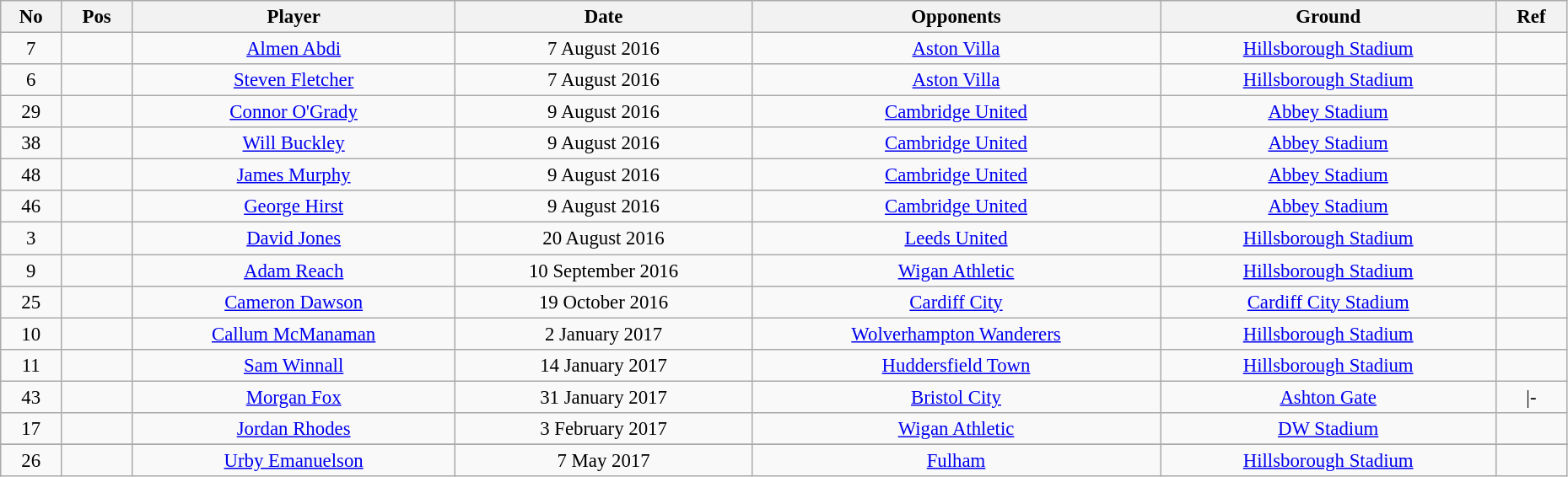<table class="wikitable" style="width:98%; text-align:center; font-size:95%; text-align:left;">
<tr>
<th><strong>No</strong></th>
<th><strong>Pos</strong></th>
<th><strong>Player</strong></th>
<th><strong>Date</strong></th>
<th><strong>Opponents</strong></th>
<th><strong>Ground</strong></th>
<th><strong>Ref</strong></th>
</tr>
<tr>
<td align=center>7</td>
<td align=center></td>
<td align=center> <a href='#'>Almen Abdi</a></td>
<td align=center>7 August 2016</td>
<td align=center><a href='#'>Aston Villa</a></td>
<td align=center><a href='#'>Hillsborough Stadium</a></td>
<td align=center></td>
</tr>
<tr>
<td align=center>6</td>
<td align=center></td>
<td align=center> <a href='#'>Steven Fletcher</a></td>
<td align=center>7 August 2016</td>
<td align=center><a href='#'>Aston Villa</a></td>
<td align=center><a href='#'>Hillsborough Stadium</a></td>
<td align=center></td>
</tr>
<tr>
<td align=center>29</td>
<td align=center></td>
<td align=center> <a href='#'>Connor O'Grady</a></td>
<td align=center>9 August 2016</td>
<td align=center><a href='#'>Cambridge United</a></td>
<td align=center><a href='#'>Abbey Stadium</a></td>
<td align=center></td>
</tr>
<tr>
<td align=center>38</td>
<td align=center></td>
<td align=center> <a href='#'>Will Buckley</a></td>
<td align=center>9 August 2016</td>
<td align=center><a href='#'>Cambridge United</a></td>
<td align=center><a href='#'>Abbey Stadium</a></td>
<td align=center></td>
</tr>
<tr>
<td align=center>48</td>
<td align=center></td>
<td align=center> <a href='#'>James Murphy</a></td>
<td align=center>9 August 2016</td>
<td align=center><a href='#'>Cambridge United</a></td>
<td align=center><a href='#'>Abbey Stadium</a></td>
<td align=center></td>
</tr>
<tr>
<td align=center>46</td>
<td align=center></td>
<td align=center> <a href='#'>George Hirst</a></td>
<td align=center>9 August 2016</td>
<td align=center><a href='#'>Cambridge United</a></td>
<td align=center><a href='#'>Abbey Stadium</a></td>
<td align=center></td>
</tr>
<tr>
<td align=center>3</td>
<td align=center></td>
<td align=center> <a href='#'>David Jones</a></td>
<td align=center>20 August 2016</td>
<td align=center><a href='#'>Leeds United</a></td>
<td align=center><a href='#'>Hillsborough Stadium</a></td>
<td align=center></td>
</tr>
<tr>
<td align=center>9</td>
<td align=center></td>
<td align=center> <a href='#'>Adam Reach</a></td>
<td align=center>10 September 2016</td>
<td align=center><a href='#'>Wigan Athletic</a></td>
<td align=center><a href='#'>Hillsborough Stadium</a></td>
<td align=center></td>
</tr>
<tr>
<td align=center>25</td>
<td align=center></td>
<td align=center> <a href='#'>Cameron Dawson</a></td>
<td align=center>19 October 2016</td>
<td align=center><a href='#'>Cardiff City</a></td>
<td align=center><a href='#'>Cardiff City Stadium</a></td>
<td align=center></td>
</tr>
<tr>
<td align=center>10</td>
<td align=center></td>
<td align=center> <a href='#'>Callum McManaman</a></td>
<td align=center>2 January 2017</td>
<td align=center><a href='#'>Wolverhampton Wanderers</a></td>
<td align=center><a href='#'>Hillsborough Stadium</a></td>
<td align=center></td>
</tr>
<tr>
<td align=center>11</td>
<td align=center></td>
<td align=center> <a href='#'>Sam Winnall</a></td>
<td align=center>14 January 2017</td>
<td align=center><a href='#'>Huddersfield Town</a></td>
<td align=center><a href='#'>Hillsborough Stadium</a></td>
<td align=center></td>
</tr>
<tr>
<td align=center>43</td>
<td align=center></td>
<td align=center> <a href='#'>Morgan Fox</a></td>
<td align=center>31 January 2017</td>
<td align=center><a href='#'>Bristol City</a></td>
<td align=center><a href='#'>Ashton Gate</a></td>
<td align=center>|-</td>
</tr>
<tr>
<td align=center>17</td>
<td align=center></td>
<td align=center> <a href='#'>Jordan Rhodes</a></td>
<td align=center>3 February 2017</td>
<td align=center><a href='#'>Wigan Athletic</a></td>
<td align=center><a href='#'>DW Stadium</a></td>
<td align=center></td>
</tr>
<tr>
</tr>
<tr>
<td align=center>26</td>
<td align=center></td>
<td align=center> <a href='#'>Urby Emanuelson</a></td>
<td align=center>7 May 2017</td>
<td align=center><a href='#'>Fulham</a></td>
<td align=center><a href='#'>Hillsborough Stadium</a></td>
<td align=center></td>
</tr>
</table>
